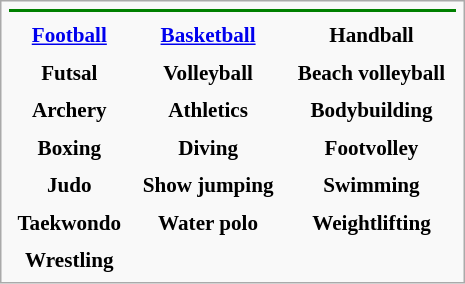<table class="infobox" style="font-size: 88%; width: 22em; text-align: center">
<tr>
<th colspan=3 style="font-size: 120%; background-color: green; color: white"></th>
</tr>
<tr>
<th style="text-align:center;"></th>
<th style="text-align:center;"></th>
<th style="text-align:center;"></th>
</tr>
<tr>
<th style="text-align:center;"><a href='#'>Football</a></th>
<th style="text-align:center;"><a href='#'>Basketball</a></th>
<th style="text-align:center;">Handball</th>
</tr>
<tr>
<th style="text-align:center;"></th>
<th style="text-align:center;"></th>
<th style="text-align:center;"></th>
</tr>
<tr>
<th style="text-align:center;">Futsal</th>
<th style="text-align:center;">Volleyball</th>
<th style="text-align:center;">Beach volleyball</th>
</tr>
<tr>
<th style="text-align:center;"></th>
<th style="text-align:center;"></th>
<th style="text-align:center;"></th>
</tr>
<tr>
<th style="text-align:center;">Archery</th>
<th style="text-align:center;">Athletics</th>
<th style="text-align:center;">Bodybuilding</th>
</tr>
<tr>
<th style="text-align:center;"></th>
<th style="text-align:center;"></th>
<th style="text-align:center;"></th>
</tr>
<tr>
<th style="text-align:center;">Boxing</th>
<th style="text-align:center;">Diving</th>
<th style="text-align:center;">Footvolley</th>
</tr>
<tr>
<th style="text-align:center;"></th>
<th style="text-align:center;"></th>
<th style="text-align:center;"></th>
</tr>
<tr>
<th style="text-align:center;">Judo</th>
<th style="text-align:center;">Show jumping</th>
<th style="text-align:center;">Swimming</th>
</tr>
<tr>
<th style="text-align:center;"></th>
<th style="text-align:center;"></th>
<th style="text-align:center;"></th>
</tr>
<tr>
<th style="text-align:center;">Taekwondo</th>
<th style="text-align:center;">Water polo</th>
<th style="text-align:center;">Weightlifting</th>
</tr>
<tr>
<th style="text-align:center;"></th>
</tr>
<tr>
<th style="text-align:center;">Wrestling</th>
</tr>
</table>
